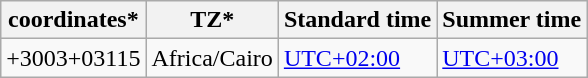<table class="wikitable sortable">
<tr>
<th>coordinates*</th>
<th>TZ*</th>
<th>Standard time</th>
<th>Summer time</th>
</tr>
<tr --->
<td>+3003+03115</td>
<td>Africa/Cairo</td>
<td><a href='#'>UTC+02:00</a></td>
<td><a href='#'>UTC+03:00</a></td>
</tr>
</table>
